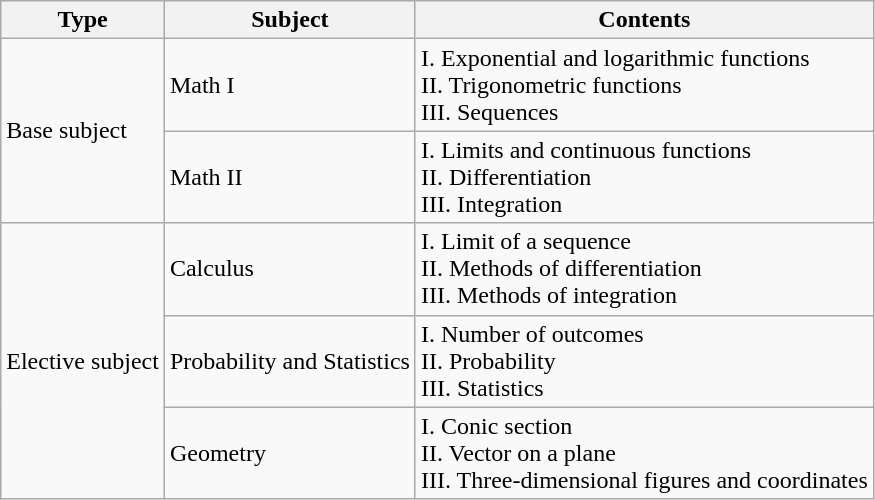<table class="wikitable">
<tr>
<th>Type</th>
<th>Subject</th>
<th>Contents</th>
</tr>
<tr>
<td rowspan="2">Base subject</td>
<td>Math I</td>
<td>I. Exponential and logarithmic functions<br>II. Trigonometric functions<br>III. Sequences</td>
</tr>
<tr>
<td>Math II</td>
<td>I. Limits and continuous functions<br>II. Differentiation<br>III. Integration</td>
</tr>
<tr>
<td rowspan="3">Elective subject</td>
<td>Calculus</td>
<td>I. Limit of a sequence<br>II. Methods of differentiation<br>III. Methods of integration</td>
</tr>
<tr>
<td>Probability and Statistics</td>
<td>I. Number of outcomes<br>II. Probability<br>III. Statistics</td>
</tr>
<tr>
<td>Geometry</td>
<td>I. Conic section<br>II. Vector on a plane<br>III. Three-dimensional figures and coordinates</td>
</tr>
</table>
